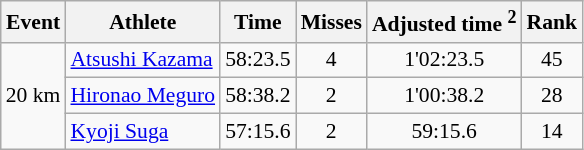<table class="wikitable" style="font-size:90%">
<tr>
<th>Event</th>
<th>Athlete</th>
<th>Time</th>
<th>Misses</th>
<th>Adjusted time <sup>2</sup></th>
<th>Rank</th>
</tr>
<tr>
<td rowspan="3">20 km</td>
<td><a href='#'>Atsushi Kazama</a></td>
<td align="center">58:23.5</td>
<td align="center">4</td>
<td align="center">1'02:23.5</td>
<td align="center">45</td>
</tr>
<tr>
<td><a href='#'>Hironao Meguro</a></td>
<td align="center">58:38.2</td>
<td align="center">2</td>
<td align="center">1'00:38.2</td>
<td align="center">28</td>
</tr>
<tr>
<td><a href='#'>Kyoji Suga</a></td>
<td align="center">57:15.6</td>
<td align="center">2</td>
<td align="center">59:15.6</td>
<td align="center">14</td>
</tr>
</table>
